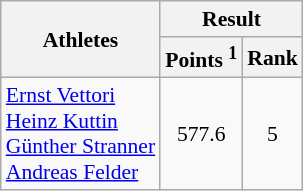<table class="wikitable" border="1" style="font-size:90%">
<tr>
<th rowspan=2>Athletes</th>
<th colspan=2>Result</th>
</tr>
<tr>
<th>Points <sup>1</sup></th>
<th>Rank</th>
</tr>
<tr>
<td><a href='#'>Ernst Vettori</a><br><a href='#'>Heinz Kuttin</a><br><a href='#'>Günther Stranner</a><br><a href='#'>Andreas Felder</a></td>
<td align=center>577.6</td>
<td align=center>5</td>
</tr>
</table>
